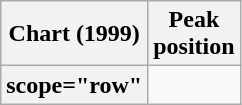<table class="wikitable sortable plainrowheaders" style="text-align:center">
<tr>
<th scope="col">Chart (1999)</th>
<th scope="col">Peak<br>position</th>
</tr>
<tr>
<th>scope="row"</th>
</tr>
</table>
